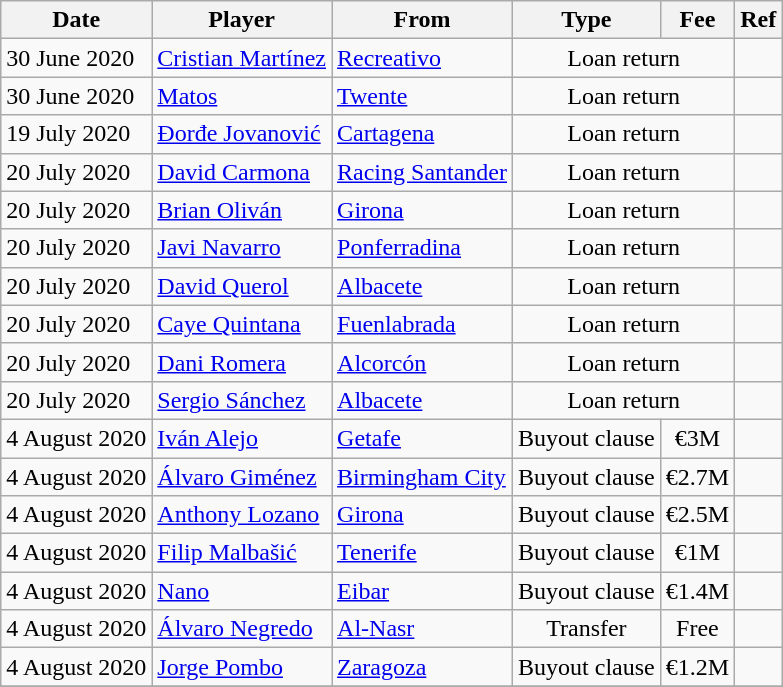<table class="wikitable">
<tr>
<th>Date</th>
<th>Player</th>
<th>From</th>
<th>Type</th>
<th>Fee</th>
<th>Ref</th>
</tr>
<tr>
<td>30 June 2020</td>
<td> <a href='#'>Cristian Martínez</a></td>
<td><a href='#'>Recreativo</a></td>
<td align=center colspan=2>Loan return</td>
<td align=center></td>
</tr>
<tr>
<td>30 June 2020</td>
<td> <a href='#'>Matos</a></td>
<td> <a href='#'>Twente</a></td>
<td align=center colspan=2>Loan return</td>
<td align=center></td>
</tr>
<tr>
<td>19 July 2020</td>
<td> <a href='#'>Đorđe Jovanović</a></td>
<td><a href='#'>Cartagena</a></td>
<td align=center colspan=2>Loan return</td>
<td align=center></td>
</tr>
<tr>
<td>20 July 2020</td>
<td> <a href='#'>David Carmona</a></td>
<td><a href='#'>Racing Santander</a></td>
<td align=center colspan=2>Loan return</td>
<td align=center></td>
</tr>
<tr>
<td>20 July 2020</td>
<td> <a href='#'>Brian Oliván</a></td>
<td><a href='#'>Girona</a></td>
<td align=center colspan=2>Loan return</td>
<td align=center></td>
</tr>
<tr>
<td>20 July 2020</td>
<td> <a href='#'>Javi Navarro</a></td>
<td><a href='#'>Ponferradina</a></td>
<td align=center colspan=2>Loan return</td>
<td align=center></td>
</tr>
<tr>
<td>20 July 2020</td>
<td> <a href='#'>David Querol</a></td>
<td><a href='#'>Albacete</a></td>
<td align=center colspan=2>Loan return</td>
<td align=center></td>
</tr>
<tr>
<td>20 July 2020</td>
<td> <a href='#'>Caye Quintana</a></td>
<td><a href='#'>Fuenlabrada</a></td>
<td align=center colspan=2>Loan return</td>
<td align=center></td>
</tr>
<tr>
<td>20 July 2020</td>
<td> <a href='#'>Dani Romera</a></td>
<td><a href='#'>Alcorcón</a></td>
<td align=center colspan=2>Loan return</td>
<td align=center></td>
</tr>
<tr>
<td>20 July 2020</td>
<td> <a href='#'>Sergio Sánchez</a></td>
<td><a href='#'>Albacete</a></td>
<td align=center colspan=2>Loan return</td>
<td align=center></td>
</tr>
<tr>
<td>4 August 2020</td>
<td> <a href='#'>Iván Alejo</a></td>
<td><a href='#'>Getafe</a></td>
<td align=center>Buyout clause</td>
<td align=center>€3M</td>
<td align=center></td>
</tr>
<tr>
<td>4 August 2020</td>
<td> <a href='#'>Álvaro Giménez</a></td>
<td> <a href='#'>Birmingham City</a></td>
<td align=center>Buyout clause</td>
<td align=center>€2.7M</td>
<td align=center></td>
</tr>
<tr>
<td>4 August 2020</td>
<td> <a href='#'>Anthony Lozano</a></td>
<td><a href='#'>Girona</a></td>
<td align=center>Buyout clause</td>
<td align=center>€2.5M</td>
<td align=center></td>
</tr>
<tr>
<td>4 August 2020</td>
<td> <a href='#'>Filip Malbašić</a></td>
<td><a href='#'>Tenerife</a></td>
<td align=center>Buyout clause</td>
<td align=center>€1M</td>
<td align=center></td>
</tr>
<tr>
<td>4 August 2020</td>
<td> <a href='#'>Nano</a></td>
<td><a href='#'>Eibar</a></td>
<td align=center>Buyout clause</td>
<td align=center>€1.4M</td>
<td align=center></td>
</tr>
<tr>
<td>4 August 2020</td>
<td> <a href='#'>Álvaro Negredo</a></td>
<td> <a href='#'>Al-Nasr</a></td>
<td align=center>Transfer</td>
<td align=center>Free</td>
<td align=center></td>
</tr>
<tr>
<td>4 August 2020</td>
<td> <a href='#'>Jorge Pombo</a></td>
<td><a href='#'>Zaragoza</a></td>
<td align=center>Buyout clause</td>
<td align=center>€1.2M</td>
<td align=center></td>
</tr>
<tr>
</tr>
</table>
